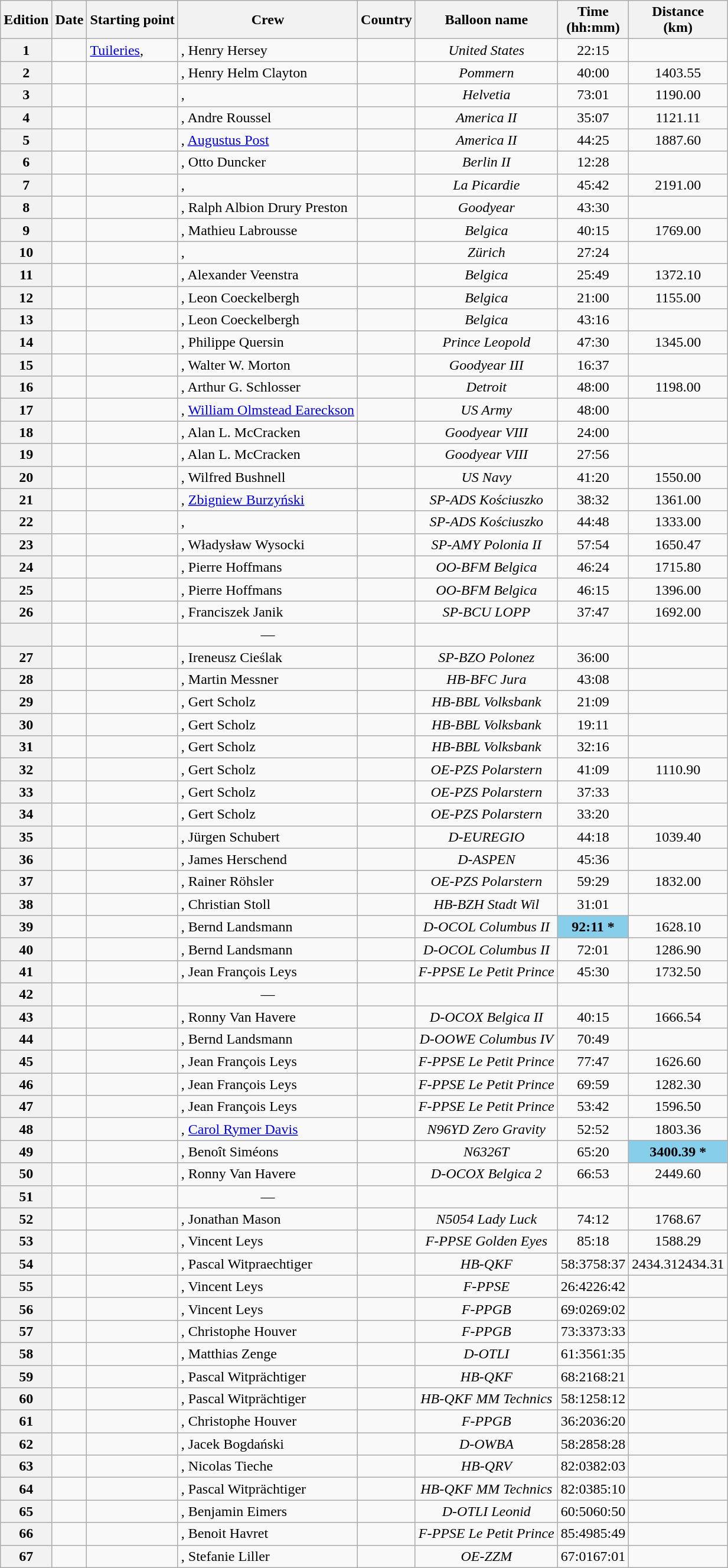<table class="sortable plainrowheaders wikitable">
<tr>
<th>Edition</th>
<th>Date</th>
<th>Starting point</th>
<th>Crew</th>
<th>Country</th>
<th>Balloon name</th>
<th>Time<br>(hh:mm)</th>
<th>Distance<br>(km)</th>
</tr>
<tr>
<th>1</th>
<td></td>
<td><a href='#'>Tuileries</a>, </td>
<td>, Henry Hersey</td>
<td></td>
<td align=center><em>United States</em></td>
<td align=center>22:15</td>
<td align=center></td>
</tr>
<tr>
<th>2</th>
<td></td>
<td></td>
<td>, Henry Helm Clayton</td>
<td></td>
<td align=center><em>Pommern</em></td>
<td align=center>40:00</td>
<td align=center>1403.55</td>
</tr>
<tr>
<th>3</th>
<td></td>
<td></td>
<td>, </td>
<td></td>
<td align=center><em>Helvetia</em></td>
<td align=center>73:01</td>
<td align=center>1190.00</td>
</tr>
<tr>
<th>4</th>
<td></td>
<td></td>
<td>, Andre Roussel</td>
<td></td>
<td align=center><em>America II</em></td>
<td align=center>35:07</td>
<td align=center>1121.11</td>
</tr>
<tr>
<th>5</th>
<td></td>
<td></td>
<td>, <a href='#'>Augustus Post</a></td>
<td></td>
<td align=center><em>America II</em></td>
<td align=center>44:25</td>
<td align=center>1887.60</td>
</tr>
<tr>
<th>6</th>
<td></td>
<td></td>
<td>, Otto Duncker</td>
<td></td>
<td align=center><em>Berlin II</em></td>
<td align=center>12:28</td>
<td align=center></td>
</tr>
<tr>
<th>7</th>
<td></td>
<td></td>
<td>, </td>
<td></td>
<td align=center><em>La Picardie</em></td>
<td align=center>45:42</td>
<td align=center>2191.00</td>
</tr>
<tr>
<th>8</th>
<td></td>
<td></td>
<td>, Ralph Albion Drury Preston</td>
<td></td>
<td align=center><em>Goodyear</em></td>
<td align=center>43:30</td>
<td align=center></td>
</tr>
<tr>
<th>9</th>
<td></td>
<td></td>
<td>, Mathieu Labrousse</td>
<td></td>
<td align=center><em>Belgica</em></td>
<td align=center>40:15</td>
<td align=center>1769.00</td>
</tr>
<tr>
<th>10</th>
<td></td>
<td></td>
<td>, </td>
<td></td>
<td align=center><em>Zürich</em></td>
<td align=center>27:24</td>
<td align=center></td>
</tr>
<tr>
<th>11</th>
<td></td>
<td></td>
<td>, Alexander Veenstra</td>
<td></td>
<td align=center><em>Belgica</em></td>
<td align=center>25:49</td>
<td align=center>1372.10</td>
</tr>
<tr>
<th>12</th>
<td></td>
<td></td>
<td>, Leon Coeckelbergh</td>
<td></td>
<td align=center><em>Belgica</em></td>
<td align=center>21:00</td>
<td align=center>1155.00</td>
</tr>
<tr>
<th>13</th>
<td></td>
<td></td>
<td>, Leon Coeckelbergh</td>
<td></td>
<td align=center><em>Belgica</em></td>
<td align=center>43:16</td>
<td align=center></td>
</tr>
<tr>
<th>14</th>
<td></td>
<td align=left></td>
<td align=left>, Philippe Quersin</td>
<td align=left></td>
<td align=center><em>Prince Leopold</em></td>
<td align=center>47:30</td>
<td align=center>1345.00</td>
</tr>
<tr>
<th>15</th>
<td></td>
<td align=left></td>
<td align=left>, Walter W. Morton</td>
<td align=left></td>
<td align=center><em>Goodyear III</em></td>
<td align=center>16:37</td>
<td align=center></td>
</tr>
<tr>
<th>16</th>
<td></td>
<td align=left></td>
<td align=left>, Arthur G. Schlosser</td>
<td align=left></td>
<td align=center><em>Detroit</em></td>
<td align=center>48:00</td>
<td align=center>1198.00</td>
</tr>
<tr>
<th>17</th>
<td></td>
<td align=left></td>
<td align=left>, <a href='#'>William Olmstead Eareckson</a></td>
<td align=left></td>
<td align=center><em>US Army</em></td>
<td align=center>48:00</td>
<td align=center></td>
</tr>
<tr>
<th>18</th>
<td></td>
<td align=left></td>
<td align=left>, Alan L. McCracken</td>
<td align=left></td>
<td align=center><em>Goodyear VIII</em></td>
<td align=center>24:00</td>
<td align=center></td>
</tr>
<tr>
<th>19</th>
<td></td>
<td align=left></td>
<td align=left>, Alan L. McCracken</td>
<td align=left></td>
<td align=center><em>Goodyear VIII</em></td>
<td align=center>27:56</td>
<td align=center></td>
</tr>
<tr>
<th>20</th>
<td></td>
<td align=left></td>
<td align=left>, Wilfred Bushnell</td>
<td align=left></td>
<td align=center><em>US Navy</em></td>
<td align=center>41:20</td>
<td align=center>1550.00</td>
</tr>
<tr>
<th>21</th>
<td></td>
<td align=left></td>
<td align=left>, <a href='#'>Zbigniew Burzyński</a></td>
<td align=left></td>
<td align=center><em>SP-ADS Kościuszko</em></td>
<td align=center>38:32</td>
<td align=center>1361.00</td>
</tr>
<tr>
<th>22</th>
<td></td>
<td align=left></td>
<td align=left>, </td>
<td align=left></td>
<td align=center><em>SP-ADS Kościuszko</em></td>
<td align=center>44:48</td>
<td align=center>1333.00</td>
</tr>
<tr>
<th>23</th>
<td></td>
<td align=left></td>
<td align=left>, Władysław Wysocki</td>
<td align=left></td>
<td align=center><em>SP-AMY Polonia II</em></td>
<td align=center>57:54</td>
<td align=center>1650.47</td>
</tr>
<tr>
<th>24</th>
<td></td>
<td align=left></td>
<td align=left>, Pierre Hoffmans</td>
<td align=left></td>
<td align=center><em>OO-BFM Belgica</em></td>
<td align=center>46:24</td>
<td align=center>1715.80</td>
</tr>
<tr>
<th>25</th>
<td></td>
<td align=left></td>
<td align=left>, Pierre Hoffmans</td>
<td align=left></td>
<td align=center><em>OO-BFM Belgica</em></td>
<td align=center>46:15</td>
<td align=center>1396.00</td>
</tr>
<tr>
<th>26</th>
<td></td>
<td align=left></td>
<td align=left>, Franciszek Janik</td>
<td align=left></td>
<td align=center><em>SP-BCU LOPP</em></td>
<td align=center>37:47</td>
<td align=center>1692.00</td>
</tr>
<tr>
<th></th>
<td></td>
<td align=left></td>
<td align=center>—</td>
<td align=center></td>
<td align=center></td>
<td align=center></td>
<td align=center></td>
</tr>
<tr>
<th>27</th>
<td></td>
<td align=left></td>
<td align=left>, Ireneusz Cieślak</td>
<td align=left></td>
<td align=center><em>SP-BZO Polonez</em></td>
<td align=center>36:00</td>
<td align=center></td>
</tr>
<tr>
<th>28</th>
<td></td>
<td align=left></td>
<td align=left>, Martin Messner</td>
<td align=left></td>
<td align=center><em>HB-BFC Jura</em></td>
<td align=center>43:08</td>
<td align=center></td>
</tr>
<tr>
<th>29</th>
<td></td>
<td align=left></td>
<td align=left>, Gert Scholz</td>
<td align=left></td>
<td align=center><em>HB-BBL Volksbank</em></td>
<td align=center>21:09</td>
<td align=center></td>
</tr>
<tr>
<th>30</th>
<td></td>
<td align=left></td>
<td align=left>, Gert Scholz</td>
<td align=left></td>
<td align=center><em>HB-BBL Volksbank</em></td>
<td align=center>19:11</td>
<td align=center></td>
</tr>
<tr>
<th>31</th>
<td></td>
<td align=left></td>
<td align=left>, Gert Scholz</td>
<td align=left></td>
<td align=center><em>HB-BBL Volksbank</em></td>
<td align=center>32:16</td>
<td align=center></td>
</tr>
<tr>
<th>32</th>
<td></td>
<td align=left></td>
<td align=left>, Gert Scholz</td>
<td align=left></td>
<td align=center><em>OE-PZS Polarstern</em></td>
<td align=center>41:09</td>
<td align=center>1110.90</td>
</tr>
<tr>
<th>33</th>
<td></td>
<td align=left></td>
<td align=left>, Gert Scholz</td>
<td align=left></td>
<td align=center><em>OE-PZS Polarstern</em></td>
<td align=center>37:33</td>
<td align=center></td>
</tr>
<tr>
<th>34</th>
<td></td>
<td align=left></td>
<td align=left>, Gert Scholz</td>
<td align=left></td>
<td align=center><em>OE-PZS Polarstern</em></td>
<td align=center>33:20</td>
<td align=center></td>
</tr>
<tr>
<th>35</th>
<td></td>
<td align=left></td>
<td align=left>, Jürgen Schubert</td>
<td align=left></td>
<td align=center><em>D-EUREGIO</em></td>
<td align=center>44:18</td>
<td align=center>1039.40</td>
</tr>
<tr>
<th>36</th>
<td></td>
<td align=left></td>
<td align=left>, James Herschend</td>
<td align=left></td>
<td align=center><em>D-ASPEN</em></td>
<td align=center>45:36</td>
<td align=center></td>
</tr>
<tr>
<th>37</th>
<td></td>
<td align=left></td>
<td align=left>, Rainer Röhsler</td>
<td align=left></td>
<td align=center><em>OE-PZS Polarstern</em></td>
<td align=center>59:29</td>
<td align=center>1832.00</td>
</tr>
<tr>
<th>38</th>
<td></td>
<td align=left></td>
<td align=left>, Christian Stoll</td>
<td align=left></td>
<td align=center><em>HB-BZH Stadt Wil</em></td>
<td align=center>31:01</td>
<td align=center></td>
</tr>
<tr>
<th>39</th>
<td></td>
<td align=left></td>
<td align=left>, Bernd Landsmann</td>
<td align=left></td>
<td align=center><em>D-OCOL Columbus II</em></td>
<td align=center style="background:#87CEEB;"><strong>92:11 *</strong></td>
<td align=center>1628.10</td>
</tr>
<tr>
<th>40</th>
<td></td>
<td align=left></td>
<td align=left>, Bernd Landsmann</td>
<td align=left></td>
<td align=center><em>D-OCOL Columbus II</em></td>
<td align=center>72:01</td>
<td align=center>1286.90</td>
</tr>
<tr>
<th>41</th>
<td></td>
<td align=left></td>
<td align=left>, Jean François Leys</td>
<td align=left></td>
<td align=center><em>F-PPSE Le Petit Prince</em></td>
<td align=center>45:30</td>
<td align=center>1732.50</td>
</tr>
<tr>
<th>42</th>
<td></td>
<td align=left></td>
<td align=center>—</td>
<td align=center></td>
<td align=center></td>
<td align=center></td>
<td align=center></td>
</tr>
<tr>
<th>43</th>
<td></td>
<td align=left></td>
<td align="left">, Ronny Van Havere</td>
<td align=left></td>
<td align=center><em>D-OCOX Belgica II</em></td>
<td align=center>40:15</td>
<td align=center>1666.54</td>
</tr>
<tr>
<th>44</th>
<td></td>
<td align=left></td>
<td align=left>, Bernd Landsmann</td>
<td align=left></td>
<td align=center><em>D-OOWE Columbus IV</em></td>
<td align=center>70:49</td>
<td align=center></td>
</tr>
<tr>
<th>45</th>
<td></td>
<td align=left></td>
<td align=left>, Jean François Leys</td>
<td align=left></td>
<td align=center><em>F-PPSE Le Petit Prince</em></td>
<td align=center>77:47</td>
<td align=center>1626.60</td>
</tr>
<tr>
<th>46</th>
<td></td>
<td align=left></td>
<td align=left>, Jean François Leys</td>
<td align=left></td>
<td align=center><em>F-PPSE Le Petit Prince</em></td>
<td align=center>69:59</td>
<td align=center>1282.30</td>
</tr>
<tr>
<th>47</th>
<td></td>
<td align=left></td>
<td align=left>, Jean François Leys</td>
<td align=left></td>
<td align=center><em>F-PPSE Le Petit Prince</em></td>
<td align=center>53:42</td>
<td align=center>1596.50</td>
</tr>
<tr>
<th>48</th>
<td></td>
<td></td>
<td>, <a href='#'>Carol Rymer Davis</a></td>
<td></td>
<td align=center><em>N96YD Zero Gravity</em></td>
<td align=center>52:52</td>
<td align=center>1803.36</td>
</tr>
<tr>
<th>49</th>
<td></td>
<td></td>
<td>, Benoît Siméons</td>
<td></td>
<td align=center><em>N6326T</em></td>
<td align=center>65:20</td>
<td align=center style="background:#87CEEB;"><strong>3400.39 *</strong></td>
</tr>
<tr>
<th>50</th>
<td></td>
<td></td>
<td>, Ronny Van Havere</td>
<td></td>
<td align=center><em>D-OCOX Belgica 2</em></td>
<td align=center>66:53</td>
<td align=center>2449.60</td>
</tr>
<tr>
<th>51</th>
<td></td>
<td></td>
<td align=center>—</td>
<td align=center></td>
<td align=center></td>
<td align=center></td>
<td align=center></td>
</tr>
<tr>
<th>52</th>
<td></td>
<td></td>
<td>, Jonathan Mason</td>
<td></td>
<td align=center><em>N5054 Lady Luck</em></td>
<td align=center>74:12</td>
<td align=center>1768.67</td>
</tr>
<tr>
<th>53</th>
<td></td>
<td></td>
<td>, Vincent Leys</td>
<td></td>
<td align=center><em>F-PPSE Golden Eyes</em></td>
<td align=center>85:18</td>
<td align=center>1588.29</td>
</tr>
<tr>
<th>54</th>
<td></td>
<td></td>
<td>, Pascal Witpraechtiger</td>
<td></td>
<td align=center><em>HB-QKF</em></td>
<td align=center><span>58:37</span>58:37</td>
<td align=center><span>2434.31</span>2434.31</td>
</tr>
<tr>
<th>55</th>
<td></td>
<td></td>
<td>, Vincent Leys</td>
<td></td>
<td align=center><em>F-PPSE</em></td>
<td align=center><span>26:42</span>26:42</td>
<td align=center></td>
</tr>
<tr>
<th>56</th>
<td></td>
<td></td>
<td>, Vincent Leys</td>
<td></td>
<td align=center><em>F-PPGB</em></td>
<td align=center><span>69:02</span>69:02</td>
<td align=center></td>
</tr>
<tr>
<th>57</th>
<td></td>
<td></td>
<td>, Christophe Houver</td>
<td></td>
<td align=center><em>F-PPGB</em></td>
<td align=center><span>73:33</span>73:33</td>
<td align=center></td>
</tr>
<tr>
<th>58</th>
<td></td>
<td></td>
<td>, Matthias Zenge</td>
<td></td>
<td align=center><em>D-OTLI</em></td>
<td align=center><span>61:35</span>61:35</td>
<td align=center></td>
</tr>
<tr>
<th>59</th>
<td></td>
<td></td>
<td>, Pascal Witprächtiger</td>
<td></td>
<td align=center><em>HB-QKF</em></td>
<td align=center><span>68:21</span>68:21</td>
<td align=center></td>
</tr>
<tr>
<th>60</th>
<td></td>
<td></td>
<td>, Pascal Witprächtiger</td>
<td></td>
<td align=center><em>HB-QKF MM Technics</em></td>
<td align=center><span>58:12</span>58:12</td>
<td align=center></td>
</tr>
<tr>
<th>61</th>
<td></td>
<td></td>
<td>, Christophe Houver</td>
<td></td>
<td align=center><em>F-PPGB</em></td>
<td align=center><span>36:20</span>36:20</td>
<td align=center></td>
</tr>
<tr>
<th>62</th>
<td></td>
<td></td>
<td>, Jacek Bogdański</td>
<td></td>
<td align=center><em>D-OWBA</em></td>
<td align=center><span>58:28</span>58:28</td>
<td align=center></td>
</tr>
<tr>
<th>63</th>
<td></td>
<td></td>
<td>, Nicolas Tieche</td>
<td></td>
<td align=center><em>HB-QRV</em></td>
<td align=center><span>82:03</span>82:03</td>
<td align=center></td>
</tr>
<tr>
<th>64</th>
<td></td>
<td></td>
<td>, Pascal Witprächtiger</td>
<td></td>
<td align=center><em>HB-QKF MM Technics</em></td>
<td align=center><span>82:03</span>85:10</td>
<td align=center></td>
</tr>
<tr>
<th>65</th>
<td></td>
<td></td>
<td>, Benjamin Eimers</td>
<td></td>
<td align=center><em>D-OTLI Leonid</em></td>
<td align=center><span>60:50</span>60:50</td>
<td align=center></td>
</tr>
<tr>
<th>66</th>
<td></td>
<td></td>
<td>, Benoit Havret</td>
<td></td>
<td align=center><em>F-PPSE Le Petit Prince</em></td>
<td align=center><span>85:49</span>85:49</td>
<td align=center></td>
</tr>
<tr>
<th>67</th>
<td></td>
<td></td>
<td>, Stefanie Liller</td>
<td></td>
<td align=center><em>OE-ZZM</em></td>
<td align=center><span>67:01</span>67:01</td>
<td align=center></td>
</tr>
</table>
